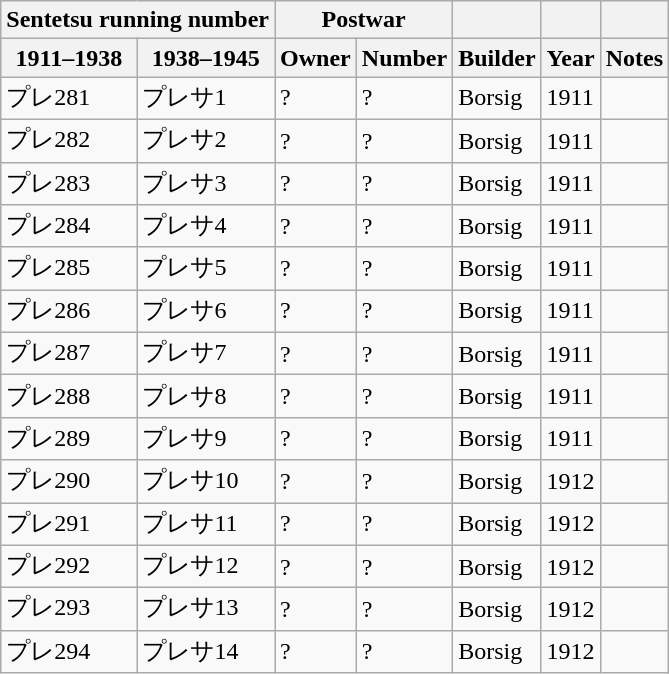<table class="wikitable">
<tr>
<th colspan="2">Sentetsu running number</th>
<th colspan="2">Postwar</th>
<th></th>
<th></th>
<th></th>
</tr>
<tr>
<th>1911–1938</th>
<th>1938–1945</th>
<th>Owner</th>
<th>Number</th>
<th>Builder</th>
<th>Year</th>
<th>Notes</th>
</tr>
<tr>
<td>プレ281</td>
<td>プレサ1</td>
<td>?</td>
<td>?</td>
<td>Borsig</td>
<td>1911</td>
<td></td>
</tr>
<tr>
<td>プレ282</td>
<td>プレサ2</td>
<td>?</td>
<td>?</td>
<td>Borsig</td>
<td>1911</td>
<td></td>
</tr>
<tr>
<td>プレ283</td>
<td>プレサ3</td>
<td>?</td>
<td>?</td>
<td>Borsig</td>
<td>1911</td>
<td></td>
</tr>
<tr>
<td>プレ284</td>
<td>プレサ4</td>
<td>?</td>
<td>?</td>
<td>Borsig</td>
<td>1911</td>
<td></td>
</tr>
<tr>
<td>プレ285</td>
<td>プレサ5</td>
<td>?</td>
<td>?</td>
<td>Borsig</td>
<td>1911</td>
<td></td>
</tr>
<tr>
<td>プレ286</td>
<td>プレサ6</td>
<td>?</td>
<td>?</td>
<td>Borsig</td>
<td>1911</td>
<td></td>
</tr>
<tr>
<td>プレ287</td>
<td>プレサ7</td>
<td>?</td>
<td>?</td>
<td>Borsig</td>
<td>1911</td>
<td></td>
</tr>
<tr>
<td>プレ288</td>
<td>プレサ8</td>
<td>?</td>
<td>?</td>
<td>Borsig</td>
<td>1911</td>
<td></td>
</tr>
<tr>
<td>プレ289</td>
<td>プレサ9</td>
<td>?</td>
<td>?</td>
<td>Borsig</td>
<td>1911</td>
<td></td>
</tr>
<tr>
<td>プレ290</td>
<td>プレサ10</td>
<td>?</td>
<td>?</td>
<td>Borsig</td>
<td>1912</td>
<td></td>
</tr>
<tr>
<td>プレ291</td>
<td>プレサ11</td>
<td>?</td>
<td>?</td>
<td>Borsig</td>
<td>1912</td>
<td></td>
</tr>
<tr>
<td>プレ292</td>
<td>プレサ12</td>
<td>?</td>
<td>?</td>
<td>Borsig</td>
<td>1912</td>
<td></td>
</tr>
<tr>
<td>プレ293</td>
<td>プレサ13</td>
<td>?</td>
<td>?</td>
<td>Borsig</td>
<td>1912</td>
<td></td>
</tr>
<tr>
<td>プレ294</td>
<td>プレサ14</td>
<td>?</td>
<td>?</td>
<td>Borsig</td>
<td>1912</td>
<td></td>
</tr>
</table>
